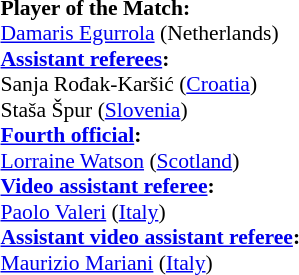<table style="width:100%; font-size:90%;">
<tr>
<td><br><strong>Player of the Match:</strong>
<br><a href='#'>Damaris Egurrola</a> (Netherlands)<br><strong><a href='#'>Assistant referees</a>:</strong>
<br>Sanja Rođak-Karšić (<a href='#'>Croatia</a>)
<br>Staša Špur (<a href='#'>Slovenia</a>)
<br><strong><a href='#'>Fourth official</a>:</strong>
<br><a href='#'>Lorraine Watson</a> (<a href='#'>Scotland</a>)
<br><strong><a href='#'>Video assistant referee</a>:</strong>
<br><a href='#'>Paolo Valeri</a> (<a href='#'>Italy</a>)
<br><strong><a href='#'>Assistant video assistant referee</a>:</strong>
<br><a href='#'>Maurizio Mariani</a> (<a href='#'>Italy</a>)</td>
</tr>
</table>
